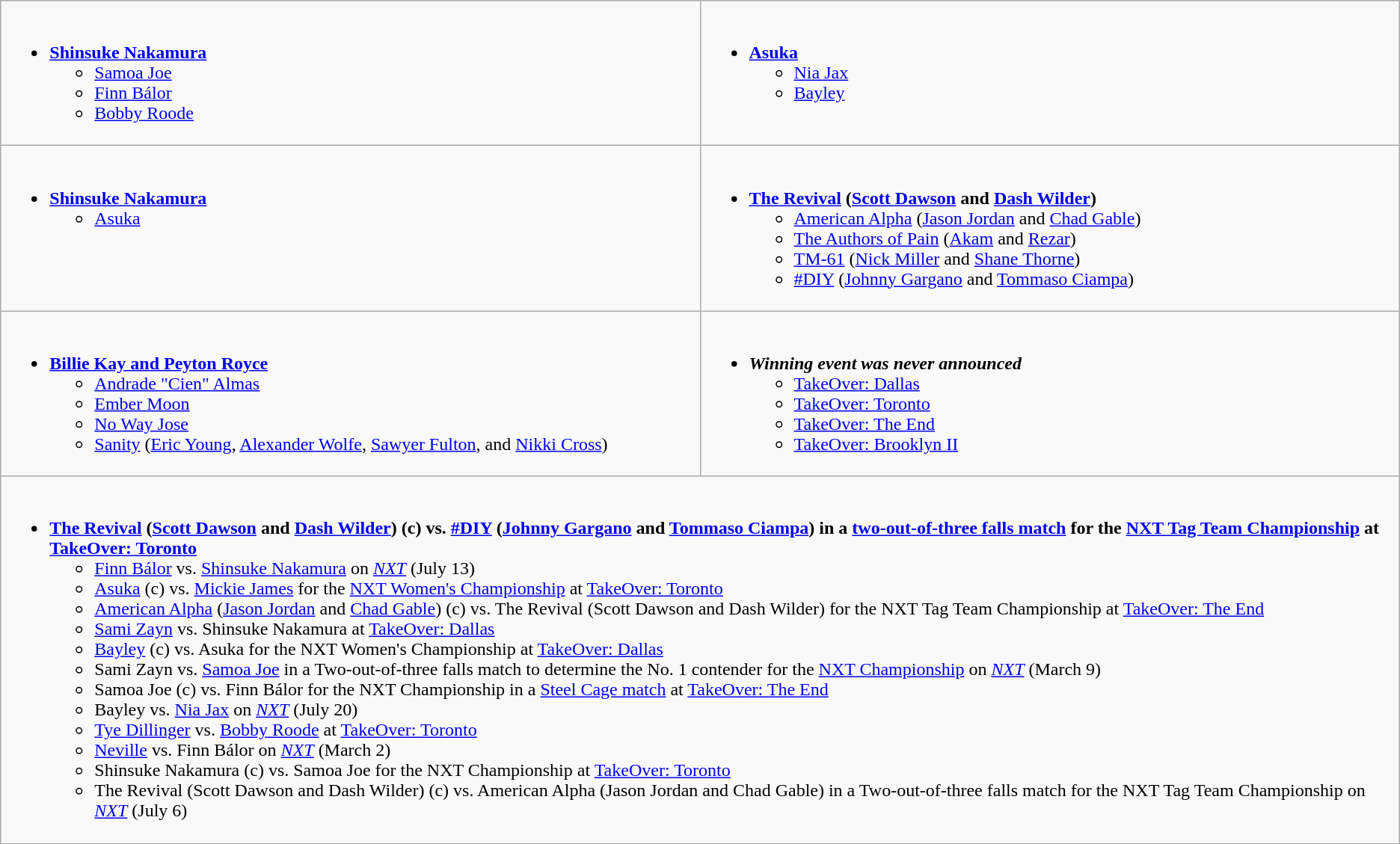<table class="wikitable">
<tr>
<td style="vertical-align:top;" width="50%"><br><ul><li><strong><a href='#'>Shinsuke Nakamura</a></strong><ul><li><a href='#'>Samoa Joe</a></li><li><a href='#'>Finn Bálor</a></li><li><a href='#'>Bobby Roode</a></li></ul></li></ul></td>
<td style="vertical-align:top;" width="50%"><br><ul><li><strong><a href='#'>Asuka</a></strong><ul><li><a href='#'>Nia Jax</a></li><li><a href='#'>Bayley</a></li></ul></li></ul></td>
</tr>
<tr>
<td style="vertical-align:top;" width="50%"><br><ul><li><strong><a href='#'>Shinsuke Nakamura</a></strong><ul><li><a href='#'>Asuka</a></li></ul></li></ul></td>
<td style="vertical-align:top;" width="50%"><br><ul><li><strong><a href='#'>The Revival</a> (<a href='#'>Scott Dawson</a> and <a href='#'>Dash Wilder</a>)</strong><ul><li><a href='#'>American Alpha</a> (<a href='#'>Jason Jordan</a> and <a href='#'>Chad Gable</a>)</li><li><a href='#'>The Authors of Pain</a> (<a href='#'>Akam</a> and <a href='#'>Rezar</a>)</li><li><a href='#'>TM-61</a> (<a href='#'>Nick Miller</a> and <a href='#'>Shane Thorne</a>)</li><li><a href='#'>#DIY</a> (<a href='#'>Johnny Gargano</a> and <a href='#'>Tommaso Ciampa</a>)</li></ul></li></ul></td>
</tr>
<tr>
<td style="vertical-align:top;" width="50%"><br><ul><li><strong><a href='#'>Billie Kay and Peyton Royce</a></strong><ul><li><a href='#'>Andrade "Cien" Almas</a></li><li><a href='#'>Ember Moon</a></li><li><a href='#'>No Way Jose</a></li><li><a href='#'>Sanity</a> (<a href='#'>Eric Young</a>, <a href='#'>Alexander Wolfe</a>, <a href='#'>Sawyer Fulton</a>, and <a href='#'>Nikki Cross</a>)</li></ul></li></ul></td>
<td style="vertical-align:top;" width="50%"><br><ul><li><strong><em>Winning event was never announced</em></strong><ul><li><a href='#'>TakeOver: Dallas</a></li><li><a href='#'>TakeOver: Toronto</a></li><li><a href='#'>TakeOver: The End</a></li><li><a href='#'>TakeOver: Brooklyn II</a></li></ul></li></ul></td>
</tr>
<tr>
<td style="vertical-align:top; width:50%;" colspan=2><br><ul><li><strong><a href='#'>The Revival</a> (<a href='#'>Scott Dawson</a> and <a href='#'>Dash Wilder</a>) (c) vs. <a href='#'>#DIY</a> (<a href='#'>Johnny Gargano</a> and <a href='#'>Tommaso Ciampa</a>) in a <a href='#'>two-out-of-three falls match</a> for the <a href='#'>NXT Tag Team Championship</a> at <a href='#'>TakeOver: Toronto</a></strong><ul><li><a href='#'>Finn Bálor</a> vs. <a href='#'>Shinsuke Nakamura</a> on <em><a href='#'>NXT</a></em> (July 13)</li><li><a href='#'>Asuka</a> (c) vs. <a href='#'>Mickie James</a> for the <a href='#'>NXT Women's Championship</a> at <a href='#'>TakeOver: Toronto</a></li><li><a href='#'>American Alpha</a> (<a href='#'>Jason Jordan</a> and <a href='#'>Chad Gable</a>) (c) vs. The Revival (Scott Dawson and Dash Wilder) for the NXT Tag Team Championship at <a href='#'>TakeOver: The End</a></li><li><a href='#'>Sami Zayn</a> vs. Shinsuke Nakamura at <a href='#'>TakeOver: Dallas</a></li><li><a href='#'>Bayley</a> (c) vs. Asuka for the NXT Women's Championship at <a href='#'>TakeOver: Dallas</a></li><li>Sami Zayn vs. <a href='#'>Samoa Joe</a> in a Two-out-of-three falls match to determine the No. 1 contender for the <a href='#'>NXT Championship</a> on <em><a href='#'>NXT</a></em> (March 9)</li><li>Samoa Joe (c) vs. Finn Bálor for the NXT Championship in a <a href='#'>Steel Cage match</a> at <a href='#'>TakeOver: The End</a></li><li>Bayley vs. <a href='#'>Nia Jax</a> on <em><a href='#'>NXT</a></em> (July 20)</li><li><a href='#'>Tye Dillinger</a> vs. <a href='#'>Bobby Roode</a> at <a href='#'>TakeOver: Toronto</a></li><li><a href='#'>Neville</a> vs. Finn Bálor on <em><a href='#'>NXT</a></em> (March 2)</li><li>Shinsuke Nakamura (c) vs. Samoa Joe for the NXT Championship at <a href='#'>TakeOver: Toronto</a></li><li>The Revival (Scott Dawson and Dash Wilder) (c) vs. American Alpha (Jason Jordan and Chad Gable) in a Two-out-of-three falls match for the NXT Tag Team Championship on <em><a href='#'>NXT</a></em> (July 6)</li></ul></li></ul></td>
</tr>
</table>
